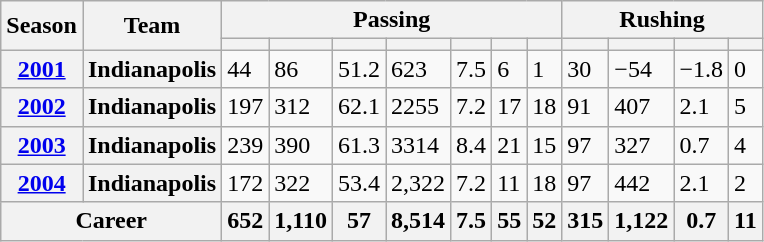<table class="wikitable sortable">
<tr>
<th rowspan="2">Season<br></th>
<th rowspan="2">Team</th>
<th colspan="7">Passing</th>
<th colspan="4">Rushing</th>
</tr>
<tr>
<th></th>
<th></th>
<th></th>
<th></th>
<th></th>
<th></th>
<th></th>
<th></th>
<th></th>
<th></th>
<th></th>
</tr>
<tr>
<th><a href='#'>2001</a></th>
<th>Indianapolis</th>
<td>44</td>
<td>86</td>
<td>51.2</td>
<td>623</td>
<td>7.5</td>
<td>6</td>
<td>1</td>
<td>30</td>
<td>−54</td>
<td>−1.8</td>
<td>0</td>
</tr>
<tr>
<th><a href='#'>2002</a></th>
<th>Indianapolis</th>
<td>197</td>
<td>312</td>
<td>62.1</td>
<td>2255</td>
<td>7.2</td>
<td>17</td>
<td>18</td>
<td>91</td>
<td>407</td>
<td>2.1</td>
<td>5</td>
</tr>
<tr>
<th><a href='#'>2003</a></th>
<th>Indianapolis</th>
<td>239</td>
<td>390</td>
<td>61.3</td>
<td>3314</td>
<td>8.4</td>
<td>21</td>
<td>15</td>
<td>97</td>
<td>327</td>
<td>0.7</td>
<td>4</td>
</tr>
<tr>
<th><a href='#'>2004</a></th>
<th>Indianapolis</th>
<td>172</td>
<td>322</td>
<td>53.4</td>
<td>2,322</td>
<td>7.2</td>
<td>11</td>
<td>18</td>
<td>97</td>
<td>442</td>
<td>2.1</td>
<td>2</td>
</tr>
<tr>
<th colspan="2">Career</th>
<th>652</th>
<th>1,110</th>
<th>57</th>
<th>8,514</th>
<th>7.5</th>
<th>55</th>
<th>52</th>
<th>315</th>
<th>1,122</th>
<th>0.7</th>
<th>11</th>
</tr>
</table>
